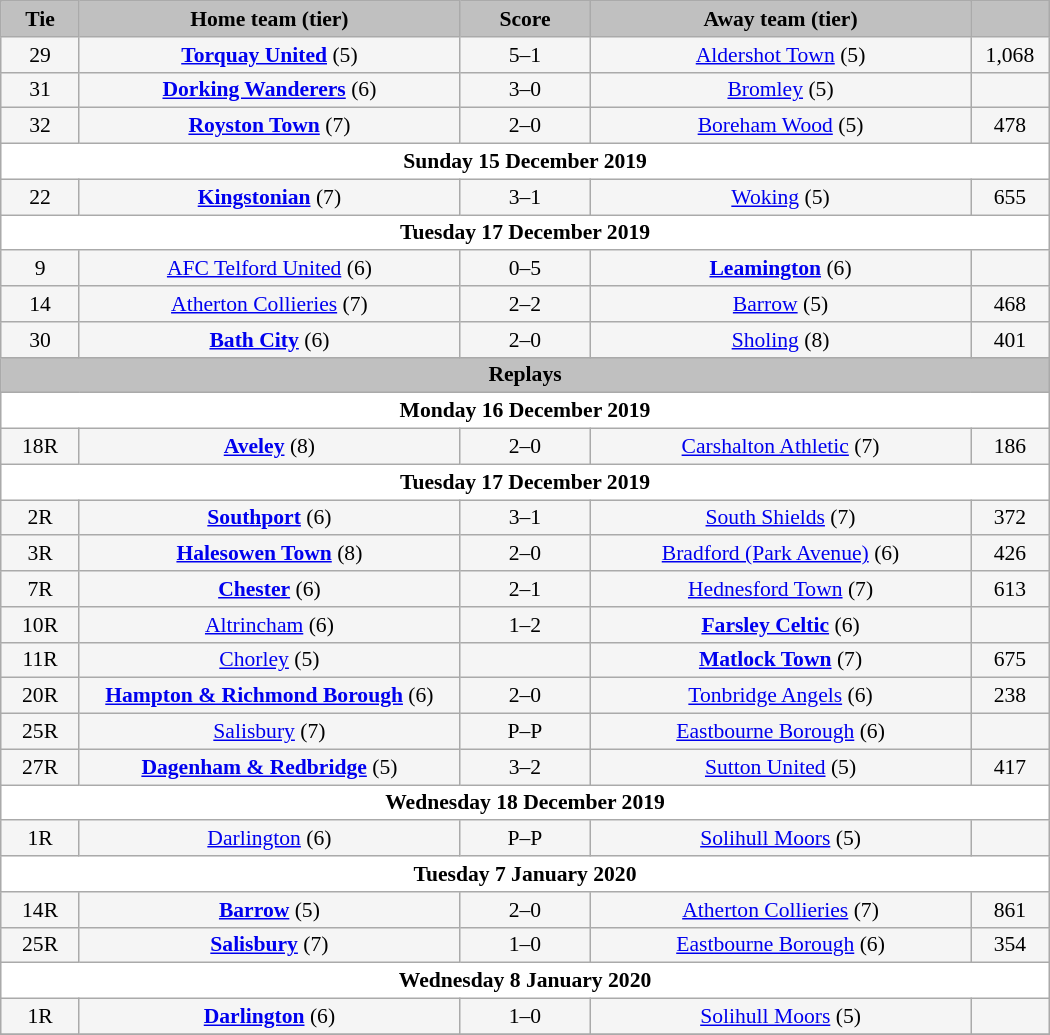<table class="wikitable" style="width: 700px; background:WhiteSmoke; text-align:center; font-size:90%">
<tr>
<td scope="col" style="width:  7.50%; background:silver;"><strong>Tie</strong></td>
<td scope="col" style="width: 36.25%; background:silver;"><strong>Home team (tier)</strong></td>
<td scope="col" style="width: 12.50%; background:silver;"><strong>Score</strong></td>
<td scope="col" style="width: 36.25%; background:silver;"><strong>Away team (tier)</strong></td>
<td scope="col" style="width:  7.50%; background:silver;"><strong></strong></td>
</tr>
<tr>
<td>29</td>
<td><strong><a href='#'>Torquay United</a></strong> (5)</td>
<td>5–1</td>
<td><a href='#'>Aldershot Town</a> (5)</td>
<td>1,068</td>
</tr>
<tr>
<td>31</td>
<td><strong><a href='#'>Dorking Wanderers</a></strong> (6)</td>
<td>3–0</td>
<td><a href='#'>Bromley</a> (5)</td>
<td></td>
</tr>
<tr>
<td>32</td>
<td><strong><a href='#'>Royston Town</a></strong> (7)</td>
<td>2–0</td>
<td><a href='#'>Boreham Wood</a> (5)</td>
<td>478</td>
</tr>
<tr>
<td colspan="5" style= background:White><strong>Sunday 15 December 2019</strong></td>
</tr>
<tr>
<td>22</td>
<td><strong><a href='#'>Kingstonian</a></strong> (7)</td>
<td>3–1</td>
<td><a href='#'>Woking</a> (5)</td>
<td>655</td>
</tr>
<tr>
<td colspan="5" style= background:White><strong>Tuesday 17 December 2019</strong></td>
</tr>
<tr>
<td>9</td>
<td><a href='#'>AFC Telford United</a> (6)</td>
<td>0–5</td>
<td><strong><a href='#'>Leamington</a></strong> (6)</td>
<td></td>
</tr>
<tr>
<td>14</td>
<td><a href='#'>Atherton Collieries</a> (7)</td>
<td>2–2</td>
<td><a href='#'>Barrow</a> (5)</td>
<td>468</td>
</tr>
<tr>
<td>30</td>
<td><strong><a href='#'>Bath City</a></strong> (6)</td>
<td>2–0</td>
<td><a href='#'>Sholing</a> (8)</td>
<td>401</td>
</tr>
<tr>
<td colspan="5" style= background:Silver><strong>Replays</strong></td>
</tr>
<tr>
<td colspan="5" style= background:White><strong>Monday 16 December 2019</strong></td>
</tr>
<tr>
<td>18R</td>
<td><strong><a href='#'>Aveley</a></strong> (8)</td>
<td>2–0</td>
<td><a href='#'>Carshalton Athletic</a> (7)</td>
<td>186</td>
</tr>
<tr>
<td colspan="5" style= background:White><strong>Tuesday 17 December 2019</strong></td>
</tr>
<tr>
<td>2R</td>
<td><strong><a href='#'>Southport</a></strong> (6)</td>
<td>3–1</td>
<td><a href='#'>South Shields</a> (7)</td>
<td>372</td>
</tr>
<tr>
<td>3R</td>
<td><strong><a href='#'>Halesowen Town</a></strong> (8)</td>
<td>2–0</td>
<td><a href='#'>Bradford (Park Avenue)</a> (6)</td>
<td>426</td>
</tr>
<tr>
<td>7R</td>
<td><strong><a href='#'>Chester</a></strong> (6)</td>
<td>2–1</td>
<td><a href='#'>Hednesford Town</a> (7)</td>
<td>613</td>
</tr>
<tr>
<td>10R</td>
<td><a href='#'>Altrincham</a> (6)</td>
<td>1–2 </td>
<td><strong><a href='#'>Farsley Celtic</a></strong> (6)</td>
<td></td>
</tr>
<tr>
<td>11R</td>
<td><a href='#'>Chorley</a> (5)</td>
<td></td>
<td><strong><a href='#'>Matlock Town</a></strong> (7)</td>
<td>675</td>
</tr>
<tr>
<td>20R</td>
<td><strong><a href='#'>Hampton & Richmond Borough</a></strong> (6)</td>
<td>2–0</td>
<td><a href='#'>Tonbridge Angels</a> (6)</td>
<td>238</td>
</tr>
<tr>
<td>25R</td>
<td><a href='#'>Salisbury</a> (7)</td>
<td>P–P</td>
<td><a href='#'>Eastbourne Borough</a> (6)</td>
<td></td>
</tr>
<tr>
<td>27R</td>
<td><strong><a href='#'>Dagenham & Redbridge</a></strong> (5)</td>
<td>3–2 </td>
<td><a href='#'>Sutton United</a> (5)</td>
<td>417</td>
</tr>
<tr>
<td colspan="5" style= background:White><strong>Wednesday 18 December 2019</strong></td>
</tr>
<tr>
<td>1R</td>
<td><a href='#'>Darlington</a> (6)</td>
<td>P–P</td>
<td><a href='#'>Solihull Moors</a> (5)</td>
<td></td>
</tr>
<tr>
<td colspan="5" style= background:White><strong>Tuesday 7 January 2020</strong></td>
</tr>
<tr>
<td>14R</td>
<td><strong><a href='#'>Barrow</a></strong> (5)</td>
<td>2–0</td>
<td><a href='#'>Atherton Collieries</a> (7)</td>
<td>861</td>
</tr>
<tr>
<td>25R</td>
<td><strong><a href='#'>Salisbury</a></strong> (7)</td>
<td>1–0</td>
<td><a href='#'>Eastbourne Borough</a> (6)</td>
<td>354</td>
</tr>
<tr>
<td colspan="5" style= background:White><strong>Wednesday 8 January 2020</strong></td>
</tr>
<tr>
<td>1R</td>
<td><strong><a href='#'>Darlington</a></strong> (6)</td>
<td>1–0</td>
<td><a href='#'>Solihull Moors</a> (5)</td>
<td></td>
</tr>
<tr>
</tr>
</table>
